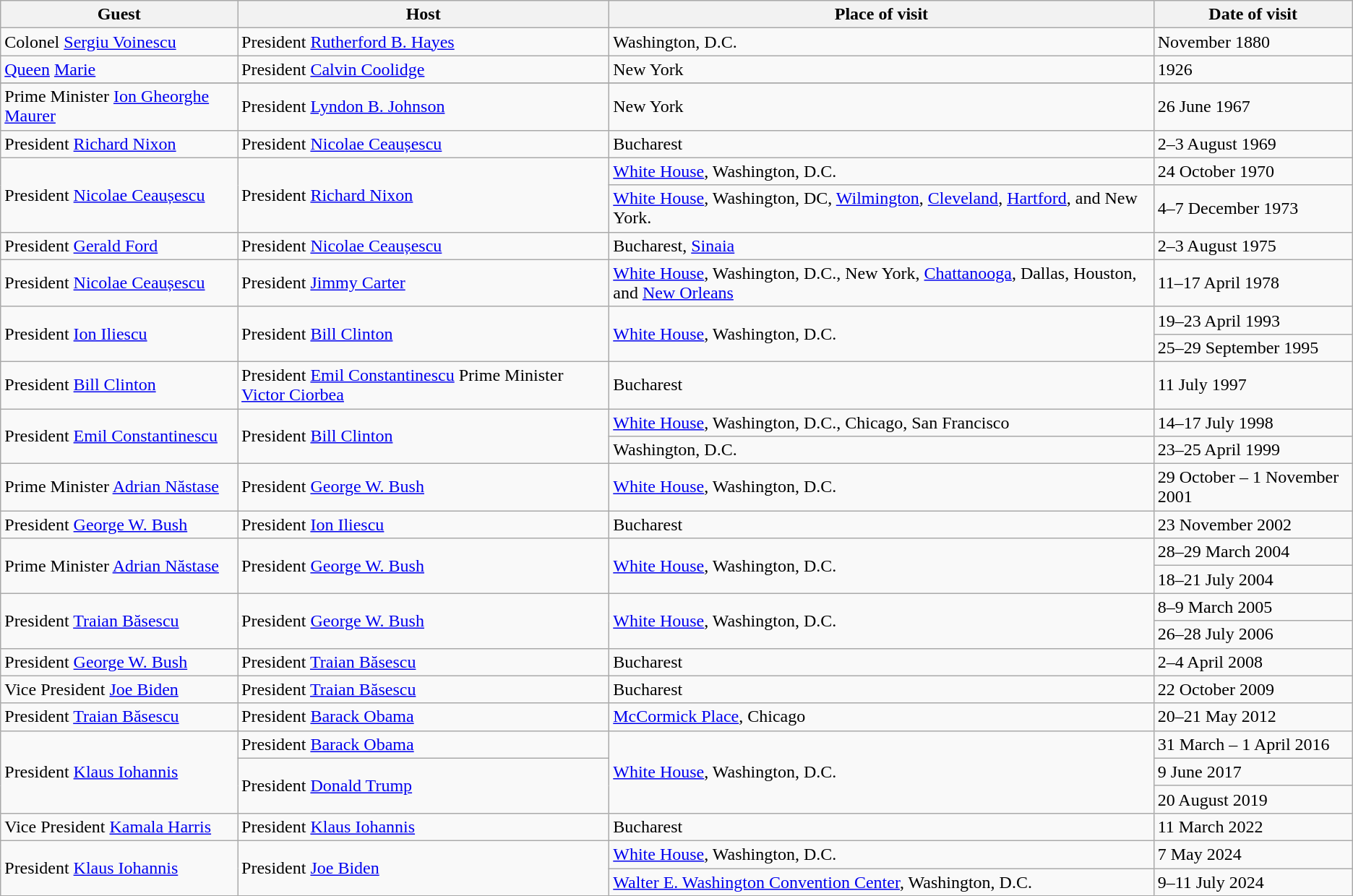<table class="wikitable">
<tr>
<th>Guest</th>
<th>Host</th>
<th>Place of visit</th>
<th>Date of visit</th>
</tr>
<tr>
<td> Colonel <a href='#'>Sergiu Voinescu</a></td>
<td> President <a href='#'>Rutherford B. Hayes</a></td>
<td>Washington, D.C.</td>
<td>November 1880</td>
</tr>
<tr>
<td> <a href='#'>Queen</a> <a href='#'>Marie</a></td>
<td> President <a href='#'>Calvin Coolidge</a></td>
<td>New York</td>
<td>1926</td>
</tr>
<tr>
</tr>
<tr>
<td> Prime Minister <a href='#'>Ion Gheorghe Maurer</a></td>
<td> President <a href='#'>Lyndon B. Johnson</a></td>
<td>New York</td>
<td>26 June 1967</td>
</tr>
<tr>
<td> President <a href='#'>Richard Nixon</a></td>
<td> President <a href='#'>Nicolae Ceaușescu</a></td>
<td>Bucharest</td>
<td>2–3 August 1969</td>
</tr>
<tr>
<td rowspan=2> President <a href='#'>Nicolae Ceaușescu</a></td>
<td rowspan=2> President <a href='#'>Richard Nixon</a></td>
<td><a href='#'>White House</a>, Washington, D.C.</td>
<td>24 October 1970</td>
</tr>
<tr>
<td><a href='#'>White House</a>, Washington, DC, <a href='#'>Wilmington</a>, <a href='#'>Cleveland</a>, <a href='#'>Hartford</a>, and New York.</td>
<td>4–7 December 1973</td>
</tr>
<tr>
<td> President <a href='#'>Gerald Ford</a></td>
<td> President <a href='#'>Nicolae Ceaușescu</a></td>
<td>Bucharest, <a href='#'>Sinaia</a></td>
<td>2–3 August 1975</td>
</tr>
<tr>
<td> President <a href='#'>Nicolae Ceaușescu</a></td>
<td> President <a href='#'>Jimmy Carter</a></td>
<td><a href='#'>White House</a>, Washington, D.C., New York, <a href='#'>Chattanooga</a>, Dallas, Houston, and <a href='#'>New Orleans</a></td>
<td>11–17 April 1978</td>
</tr>
<tr>
<td rowspan=2> President <a href='#'>Ion Iliescu</a></td>
<td rowspan=2> President <a href='#'>Bill Clinton</a></td>
<td rowspan=2><a href='#'>White House</a>, Washington, D.C.</td>
<td>19–23 April 1993</td>
</tr>
<tr>
<td>25–29 September 1995</td>
</tr>
<tr>
<td> President <a href='#'>Bill Clinton</a></td>
<td> President <a href='#'>Emil Constantinescu</a> Prime Minister <a href='#'>Victor Ciorbea</a></td>
<td>Bucharest</td>
<td>11 July 1997</td>
</tr>
<tr>
<td rowspan=2> President <a href='#'>Emil Constantinescu</a></td>
<td rowspan=2> President <a href='#'>Bill Clinton</a></td>
<td><a href='#'>White House</a>, Washington, D.C., Chicago, San Francisco</td>
<td>14–17 July 1998</td>
</tr>
<tr>
<td>Washington, D.C.</td>
<td>23–25 April 1999</td>
</tr>
<tr>
<td> Prime Minister <a href='#'>Adrian Năstase</a></td>
<td> President <a href='#'>George W. Bush</a></td>
<td><a href='#'>White House</a>, Washington, D.C.</td>
<td>29 October – 1 November 2001</td>
</tr>
<tr>
<td> President <a href='#'>George W. Bush</a></td>
<td> President <a href='#'>Ion Iliescu</a></td>
<td>Bucharest</td>
<td>23 November 2002</td>
</tr>
<tr>
<td rowspan=2> Prime Minister <a href='#'>Adrian Năstase</a></td>
<td rowspan=2> President <a href='#'>George W. Bush</a></td>
<td rowspan=2><a href='#'>White House</a>, Washington, D.C.</td>
<td>28–29 March 2004</td>
</tr>
<tr>
<td>18–21 July 2004</td>
</tr>
<tr>
<td rowspan=2> President <a href='#'>Traian Băsescu</a></td>
<td rowspan=2> President <a href='#'>George W. Bush</a></td>
<td rowspan=2><a href='#'>White House</a>, Washington, D.C.</td>
<td>8–9 March 2005</td>
</tr>
<tr>
<td>26–28 July 2006</td>
</tr>
<tr>
<td> President <a href='#'>George W. Bush</a></td>
<td> President <a href='#'>Traian Băsescu</a></td>
<td>Bucharest</td>
<td>2–4 April 2008</td>
</tr>
<tr>
<td> Vice President <a href='#'>Joe Biden</a></td>
<td> President <a href='#'>Traian Băsescu</a></td>
<td>Bucharest</td>
<td>22 October 2009</td>
</tr>
<tr>
<td> President <a href='#'>Traian Băsescu</a></td>
<td> President <a href='#'>Barack Obama</a></td>
<td><a href='#'>McCormick Place</a>, Chicago</td>
<td>20–21 May 2012</td>
</tr>
<tr>
<td rowspan=3> President <a href='#'>Klaus Iohannis</a></td>
<td> President <a href='#'>Barack Obama</a></td>
<td rowspan=3><a href='#'>White House</a>, Washington, D.C.</td>
<td>31 March – 1 April 2016</td>
</tr>
<tr>
<td rowspan=2> President <a href='#'>Donald Trump</a></td>
<td>9 June 2017</td>
</tr>
<tr>
<td>20 August 2019</td>
</tr>
<tr>
<td> Vice President <a href='#'>Kamala Harris</a></td>
<td> President <a href='#'>Klaus Iohannis</a></td>
<td>Bucharest</td>
<td>11 March 2022</td>
</tr>
<tr>
<td rowspan=2> President <a href='#'>Klaus Iohannis</a></td>
<td rowspan=2> President <a href='#'>Joe Biden</a></td>
<td><a href='#'>White House</a>, Washington, D.C.</td>
<td>7 May 2024</td>
</tr>
<tr>
<td><a href='#'>Walter E. Washington Convention Center</a>, Washington, D.C.</td>
<td>9–11 July 2024</td>
</tr>
</table>
